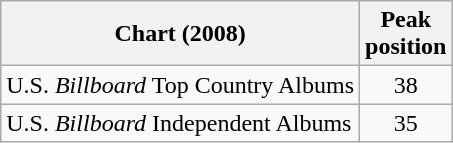<table class="wikitable">
<tr>
<th>Chart (2008)</th>
<th>Peak<br>position</th>
</tr>
<tr>
<td>U.S. <em>Billboard</em> Top Country Albums</td>
<td align="center">38</td>
</tr>
<tr>
<td>U.S. <em>Billboard</em> Independent Albums</td>
<td align="center">35</td>
</tr>
</table>
